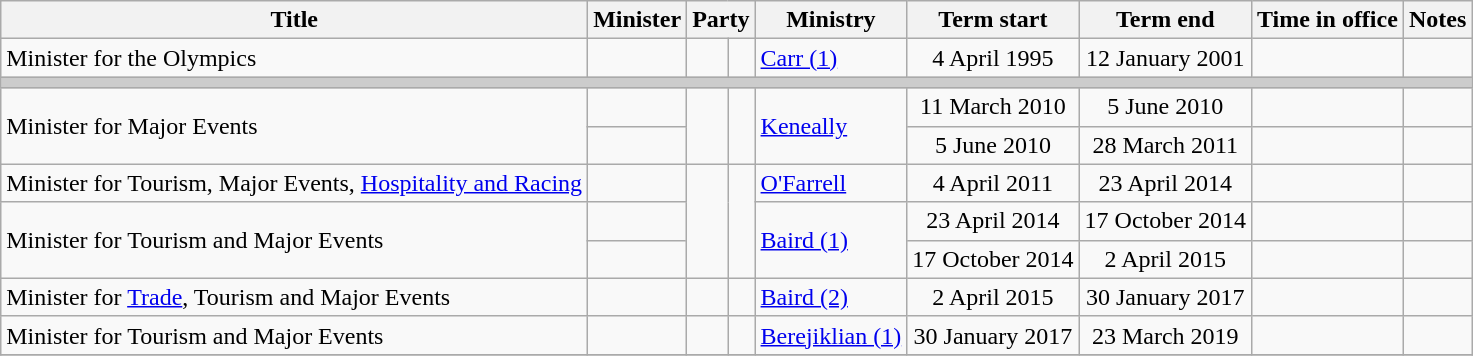<table class="wikitable sortable">
<tr>
<th>Title</th>
<th>Minister</th>
<th colspan="2">Party</th>
<th>Ministry</th>
<th>Term start</th>
<th>Term end</th>
<th>Time in office</th>
<th class="unsortable">Notes</th>
</tr>
<tr>
<td>Minister for the Olympics</td>
<td></td>
<td> </td>
<td></td>
<td><a href='#'>Carr (1)</a></td>
<td align="center">4 April 1995</td>
<td align="center">12 January 2001</td>
<td align="right"></td>
<td></td>
</tr>
<tr>
<th colspan="10" style="background: #cccccc;"></th>
</tr>
<tr>
<td rowspan="2">Minister for Major Events</td>
<td></td>
<td rowspan="2" > </td>
<td rowspan="2"></td>
<td rowspan="2"><a href='#'>Keneally</a></td>
<td align="center">11 March 2010</td>
<td align="center">5 June 2010</td>
<td align="right"></td>
<td></td>
</tr>
<tr>
<td></td>
<td align="center">5 June 2010</td>
<td align="center">28 March 2011</td>
<td align="right"></td>
<td></td>
</tr>
<tr>
<td>Minister for Tourism, Major Events, <a href='#'>Hospitality and Racing</a></td>
<td></td>
<td rowspan=3 > </td>
<td rowspan=3></td>
<td><a href='#'>O'Farrell</a></td>
<td align=center>4 April 2011</td>
<td align=center>23 April 2014</td>
<td align=right></td>
<td></td>
</tr>
<tr>
<td rowspan=2>Minister for Tourism and Major Events</td>
<td></td>
<td rowspan=2><a href='#'>Baird (1)</a></td>
<td align=center>23 April 2014</td>
<td align=center>17 October 2014</td>
<td align=right></td>
<td></td>
</tr>
<tr>
<td></td>
<td align=center>17 October 2014</td>
<td align=center>2 April 2015</td>
<td align=right></td>
<td></td>
</tr>
<tr>
<td>Minister for <a href='#'>Trade</a>, Tourism and Major Events</td>
<td></td>
<td> </td>
<td></td>
<td><a href='#'>Baird (2)</a></td>
<td align=center>2 April 2015</td>
<td align=center>30 January 2017</td>
<td align=right></td>
<td></td>
</tr>
<tr>
<td>Minister for Tourism and Major Events</td>
<td></td>
<td> </td>
<td></td>
<td><a href='#'>Berejiklian (1)</a></td>
<td align=center>30 January 2017</td>
<td align=center>23 March 2019</td>
<td align=right></td>
<td></td>
</tr>
<tr>
</tr>
</table>
